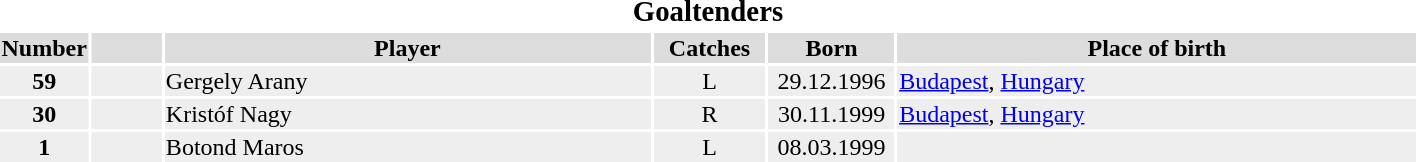<table width=75%>
<tr>
<th colspan=6><big>Goaltenders</big></th>
</tr>
<tr bgcolor="#dddddd">
<th width=5%>Number</th>
<th width=5%></th>
<th !width=15%>Player</th>
<th width=8%>Catches</th>
<th width=9%>Born</th>
<th width=37%>Place of birth</th>
</tr>
<tr bgcolor="#eeeeee">
<td align=center><strong>59</strong></td>
<td align=center></td>
<td>Gergely Arany</td>
<td align=center>L</td>
<td align=center>29.12.1996</td>
<td><a href='#'>Budapest</a>, <a href='#'>Hungary</a></td>
</tr>
<tr bgcolor="#eeeeee">
<td align=center><strong>30</strong></td>
<td align=center></td>
<td>Kristóf Nagy</td>
<td align=center>R</td>
<td align=center>30.11.1999</td>
<td><a href='#'>Budapest</a>, <a href='#'>Hungary</a></td>
</tr>
<tr bgcolor="#eeeeee">
<td align=center><strong>1</strong></td>
<td align=center></td>
<td>Botond Maros</td>
<td align=center>L</td>
<td align=center>08.03.1999</td>
<td></td>
</tr>
</table>
